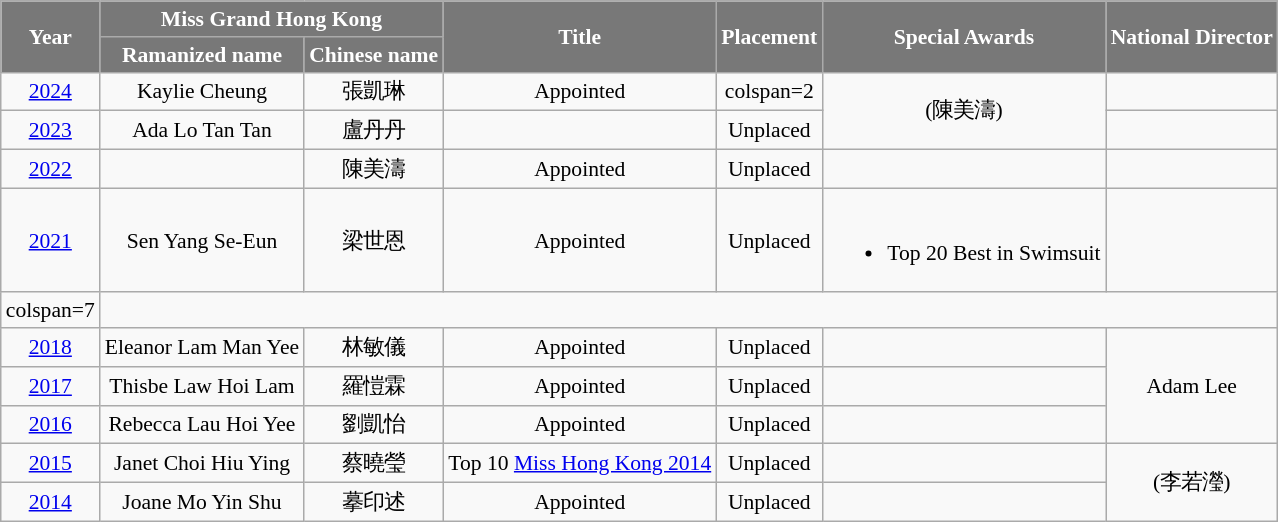<table class="wikitable" style="font-size: 90%; text-align:center">
<tr>
<th rowspan=2 style="background-color:#787878;color:#FFFFFF;">Year</th>
<th colspan=2 style="background-color:#787878;color:#FFFFFF;">Miss Grand Hong Kong</th>
<th rowspan=2 style="background-color:#787878;color:#FFFFFF;">Title</th>
<th rowspan=2 style="background-color:#787878;color:#FFFFFF;">Placement</th>
<th rowspan=2 style="background-color:#787878;color:#FFFFFF;">Special Awards</th>
<th rowspan=2 style="background-color:#787878;color:#FFFFFF;">National Director</th>
</tr>
<tr>
<th style="background-color:#787878;color:#FFFFFF;">Ramanized name</th>
<th style="background-color:#787878;color:#FFFFFF;">Chinese name</th>
</tr>
<tr>
<td><a href='#'>2024</a></td>
<td>Kaylie Cheung</td>
<td>張凱琳</td>
<td>Appointed</td>
<td>colspan=2 </td>
<td rowspan=2> (陳美濤)</td>
</tr>
<tr>
<td><a href='#'>2023</a></td>
<td>Ada Lo Tan Tan</td>
<td>盧丹丹</td>
<td></td>
<td>Unplaced</td>
<td></td>
</tr>
<tr>
<td><a href='#'>2022</a></td>
<td></td>
<td>陳美濤</td>
<td>Appointed</td>
<td>Unplaced</td>
<td></td>
<td></td>
</tr>
<tr>
<td><a href='#'>2021</a></td>
<td>Sen Yang Se-Eun</td>
<td>梁世恩</td>
<td>Appointed</td>
<td>Unplaced</td>
<td><br><ul><li>Top 20 Best in Swimsuit</li></ul></td>
<td></td>
</tr>
<tr>
<td>colspan=7</td>
</tr>
<tr>
<td><a href='#'>2018</a></td>
<td>Eleanor Lam Man Yee</td>
<td>林敏儀</td>
<td>Appointed</td>
<td>Unplaced</td>
<td></td>
<td rowspan=3>Adam Lee</td>
</tr>
<tr>
<td><a href='#'>2017</a></td>
<td>Thisbe Law Hoi Lam</td>
<td>羅愷霖</td>
<td>Appointed</td>
<td>Unplaced</td>
<td></td>
</tr>
<tr>
<td><a href='#'>2016</a></td>
<td>Rebecca Lau Hoi Yee</td>
<td>劉凱怡</td>
<td>Appointed</td>
<td>Unplaced</td>
<td></td>
</tr>
<tr>
<td><a href='#'>2015</a></td>
<td>Janet Choi Hiu Ying</td>
<td>蔡曉瑩</td>
<td>Top 10 <a href='#'>Miss Hong Kong 2014</a></td>
<td>Unplaced</td>
<td></td>
<td rowspan=2> (李若瀅)</td>
</tr>
<tr>
<td><a href='#'>2014</a></td>
<td>Joane Mo Yin Shu</td>
<td>摹印述</td>
<td>Appointed</td>
<td>Unplaced </td>
<td></td>
</tr>
</table>
